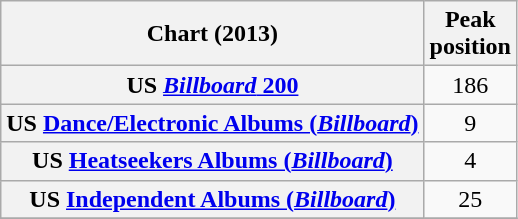<table class="wikitable sortable plainrowheaders" style="text-align:center;">
<tr>
<th>Chart (2013)</th>
<th>Peak<br>position</th>
</tr>
<tr>
<th scope="row">US <a href='#'><em>Billboard</em> 200</a></th>
<td>186</td>
</tr>
<tr>
<th scope="row">US <a href='#'>Dance/Electronic Albums (<em>Billboard</em>)</a></th>
<td>9</td>
</tr>
<tr>
<th scope="row">US <a href='#'>Heatseekers Albums (<em>Billboard</em>)</a></th>
<td>4</td>
</tr>
<tr>
<th scope="row">US <a href='#'>Independent Albums (<em>Billboard</em>)</a></th>
<td>25</td>
</tr>
<tr>
</tr>
</table>
